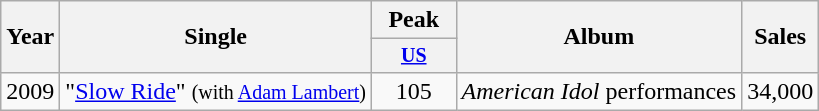<table class="wikitable" style="text-align:center;">
<tr>
<th rowspan="2">Year</th>
<th rowspan="2">Single</th>
<th>Peak</th>
<th rowspan="2">Album</th>
<th rowspan="2">Sales</th>
</tr>
<tr style="font-size:smaller;">
<th style="width:50px;"><a href='#'>US</a><br></th>
</tr>
<tr>
<td>2009</td>
<td style="text-align:left;">"<a href='#'>Slow Ride</a>" <small>(with <a href='#'>Adam Lambert</a>)</small></td>
<td>105</td>
<td style="text-align:left;"><em>American Idol</em> performances</td>
<td>34,000</td>
</tr>
</table>
